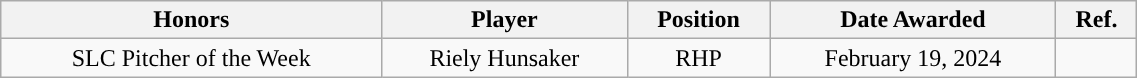<table class="wikitable" style="width: 60%;text-align: center;">
<tr>
<th>Honors</th>
<th>Player</th>
<th>Position</th>
<th>Date Awarded</th>
<th>Ref.</th>
</tr>
<tr align="center">
<td rowspan="1">SLC Pitcher of the Week</td>
<td>Riely Hunsaker</td>
<td>RHP</td>
<td>February 19, 2024</td>
<td></td>
</tr>
</table>
